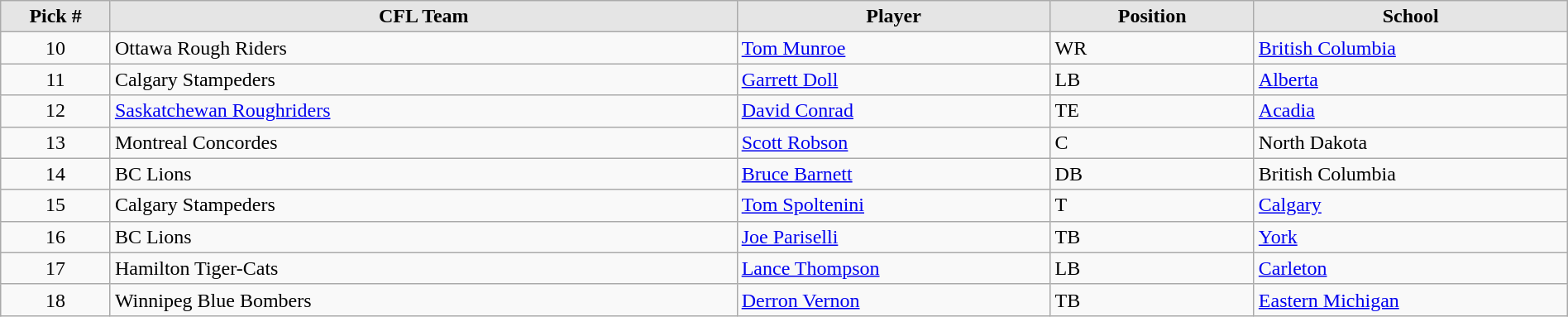<table class="wikitable" style="width: 100%">
<tr>
<th style="background:#E5E5E5;" width=7%>Pick #</th>
<th width=40% style="background:#E5E5E5;">CFL Team</th>
<th width=20% style="background:#E5E5E5;">Player</th>
<th width=13% style="background:#E5E5E5;">Position</th>
<th width=20% style="background:#E5E5E5;">School</th>
</tr>
<tr>
<td align=center>10</td>
<td>Ottawa Rough Riders</td>
<td><a href='#'>Tom Munroe</a></td>
<td>WR</td>
<td><a href='#'>British Columbia</a></td>
</tr>
<tr>
<td align=center>11</td>
<td>Calgary Stampeders</td>
<td><a href='#'>Garrett Doll</a></td>
<td>LB</td>
<td><a href='#'>Alberta</a></td>
</tr>
<tr>
<td align=center>12</td>
<td><a href='#'>Saskatchewan Roughriders</a></td>
<td><a href='#'>David Conrad</a></td>
<td>TE</td>
<td><a href='#'>Acadia</a></td>
</tr>
<tr>
<td align=center>13</td>
<td>Montreal Concordes</td>
<td><a href='#'>Scott Robson</a></td>
<td>C</td>
<td>North Dakota</td>
</tr>
<tr>
<td align=center>14</td>
<td>BC Lions</td>
<td><a href='#'>Bruce Barnett</a></td>
<td>DB</td>
<td>British Columbia</td>
</tr>
<tr>
<td align=center>15</td>
<td>Calgary Stampeders</td>
<td><a href='#'>Tom Spoltenini</a></td>
<td>T</td>
<td><a href='#'>Calgary</a></td>
</tr>
<tr>
<td align=center>16</td>
<td>BC Lions</td>
<td><a href='#'>Joe Pariselli</a></td>
<td>TB</td>
<td><a href='#'>York</a></td>
</tr>
<tr>
<td align=center>17</td>
<td>Hamilton Tiger-Cats</td>
<td><a href='#'>Lance Thompson</a></td>
<td>LB</td>
<td><a href='#'>Carleton</a></td>
</tr>
<tr>
<td align=center>18</td>
<td>Winnipeg Blue Bombers</td>
<td><a href='#'>Derron Vernon</a></td>
<td>TB</td>
<td><a href='#'>Eastern Michigan</a></td>
</tr>
</table>
